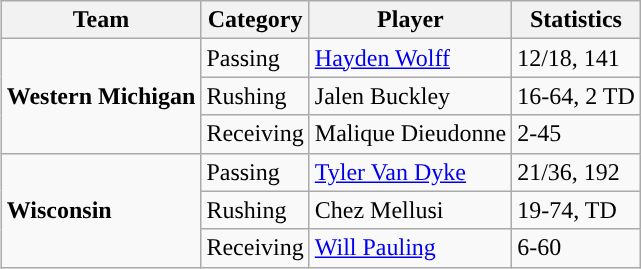<table class="wikitable" style="float: right;">
<tr>
<th>Team</th>
<th>Category</th>
<th>Player</th>
<th>Statistics</th>
</tr>
<tr>
<td rowspan=3><strong>Western Michigan</strong></td>
<td>Passing</td>
<td><a href='#'>Hayden Wolff</a></td>
<td>12/18, 141</td>
</tr>
<tr>
<td>Rushing</td>
<td>Jalen Buckley</td>
<td>16-64, 2 TD</td>
</tr>
<tr>
<td>Receiving</td>
<td>Malique Dieudonne</td>
<td>2-45</td>
</tr>
<tr>
<td rowspan=3><strong>Wisconsin</strong></td>
<td>Passing</td>
<td><a href='#'>Tyler Van Dyke</a></td>
<td>21/36, 192</td>
</tr>
<tr>
<td>Rushing</td>
<td>Chez Mellusi</td>
<td>19-74, TD</td>
</tr>
<tr>
<td>Receiving</td>
<td><a href='#'>Will Pauling</a></td>
<td>6-60</td>
</tr>
</table>
